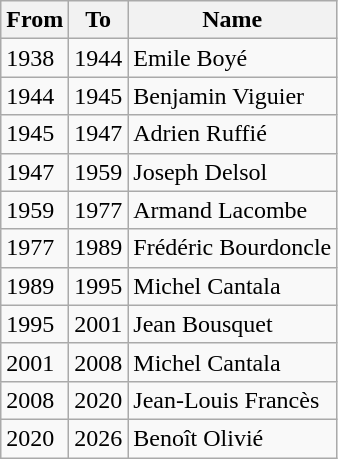<table class="wikitable">
<tr>
<th>From</th>
<th>To</th>
<th>Name</th>
</tr>
<tr>
<td>1938</td>
<td>1944</td>
<td>Emile Boyé</td>
</tr>
<tr>
<td>1944</td>
<td>1945</td>
<td>Benjamin Viguier</td>
</tr>
<tr>
<td>1945</td>
<td>1947</td>
<td>Adrien Ruffié</td>
</tr>
<tr>
<td>1947</td>
<td>1959</td>
<td>Joseph Delsol</td>
</tr>
<tr>
<td>1959</td>
<td>1977</td>
<td>Armand Lacombe</td>
</tr>
<tr>
<td>1977</td>
<td>1989</td>
<td>Frédéric Bourdoncle</td>
</tr>
<tr>
<td>1989</td>
<td>1995</td>
<td>Michel Cantala</td>
</tr>
<tr>
<td>1995</td>
<td>2001</td>
<td>Jean Bousquet</td>
</tr>
<tr>
<td>2001</td>
<td>2008</td>
<td>Michel Cantala</td>
</tr>
<tr>
<td>2008</td>
<td>2020</td>
<td>Jean-Louis Francès</td>
</tr>
<tr>
<td>2020</td>
<td>2026</td>
<td>Benoît Olivié</td>
</tr>
</table>
